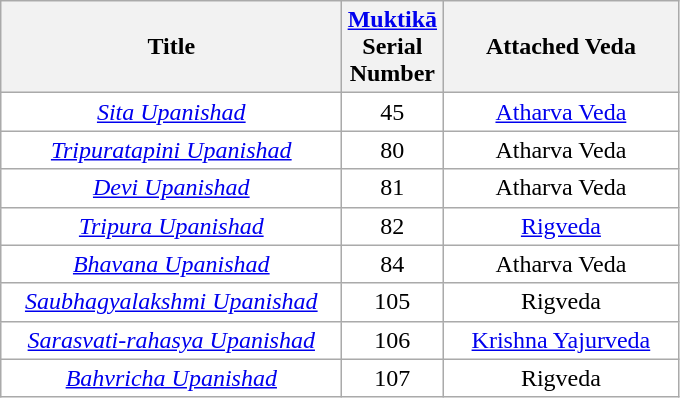<table class="wikitable sortable" align="center" style=" background: transparent; ">
<tr style="text-align: center;">
<th width=220px style="background"><strong>Title</strong></th>
<th width=60px><a href='#'>Muktikā</a> <strong>Serial Number</strong></th>
<th width=150px><strong>Attached Veda</strong></th>
</tr>
<tr style="text-align: center;">
<td width=120px><em><a href='#'>Sita Upanishad</a></em></td>
<td>45</td>
<td width=40px><a href='#'>Atharva Veda</a></td>
</tr>
<tr style="text-align: center;">
<td width=120px><em><a href='#'>Tripuratapini Upanishad</a></em></td>
<td>80</td>
<td width=40px>Atharva Veda</td>
</tr>
<tr style="text-align: center;">
<td width=120px><em><a href='#'>Devi Upanishad</a></em></td>
<td>81</td>
<td width=40px>Atharva Veda</td>
</tr>
<tr style="text-align: center;">
<td width=120px><em><a href='#'>Tripura Upanishad</a></em></td>
<td>82</td>
<td width=40px><a href='#'>Rigveda</a></td>
</tr>
<tr style="text-align: center;">
<td width=120px><em><a href='#'>Bhavana Upanishad</a></em></td>
<td>84</td>
<td width=40px>Atharva Veda</td>
</tr>
<tr style="text-align: center;">
<td width=120px><em><a href='#'>Saubhagyalakshmi Upanishad</a></em></td>
<td>105</td>
<td width=40px>Rigveda</td>
</tr>
<tr style="text-align: center;">
<td width=120px><em><a href='#'>Sarasvati-rahasya Upanishad</a></em></td>
<td>106</td>
<td width=40px><a href='#'>Krishna Yajurveda</a></td>
</tr>
<tr style="text-align: center;">
<td width=120px><em><a href='#'>Bahvricha Upanishad </a></em></td>
<td>107</td>
<td width=40px>Rigveda</td>
</tr>
</table>
